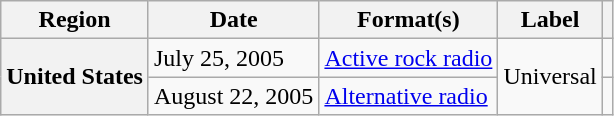<table class="wikitable plainrowheaders">
<tr>
<th scope="col">Region</th>
<th scope="col">Date</th>
<th scope="col">Format(s)</th>
<th scope="col">Label</th>
<th scope="col"></th>
</tr>
<tr>
<th scope="row" rowspan="2">United States</th>
<td>July 25, 2005</td>
<td><a href='#'>Active rock radio</a></td>
<td rowspan="2">Universal</td>
<td></td>
</tr>
<tr>
<td>August 22, 2005</td>
<td><a href='#'>Alternative radio</a></td>
<td></td>
</tr>
</table>
